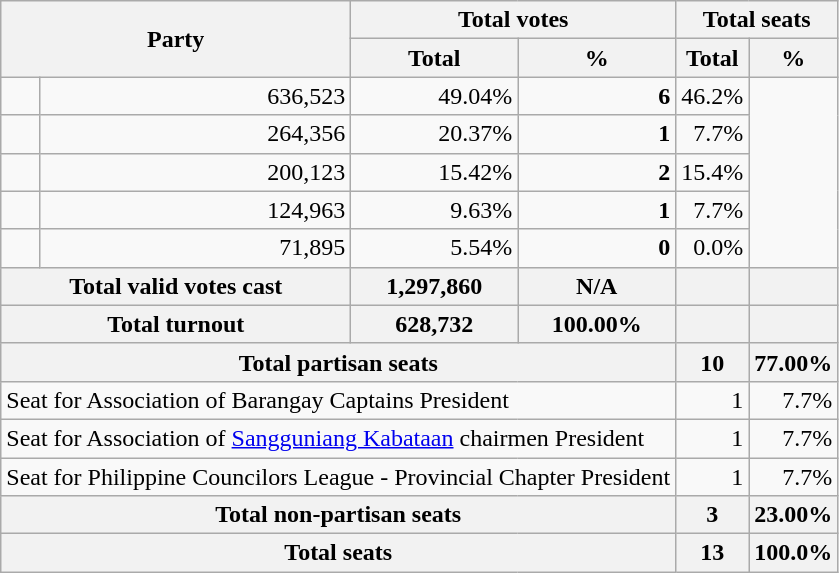<table class=wikitable style="text-align:right">
<tr>
<th rowspan=2 colspan=2>Party</th>
<th colspan=2>Total votes</th>
<th colspan=2>Total seats</th>
</tr>
<tr>
<th>Total</th>
<th>%</th>
<th>Total</th>
<th>%</th>
</tr>
<tr>
<td></td>
<td>636,523</td>
<td>49.04%</td>
<td><strong>6</strong></td>
<td>46.2%</td>
</tr>
<tr>
<td></td>
<td>264,356</td>
<td>20.37%</td>
<td><strong>1</strong></td>
<td>7.7%</td>
</tr>
<tr>
<td></td>
<td>200,123</td>
<td>15.42%</td>
<td><strong>2</strong></td>
<td>15.4%</td>
</tr>
<tr>
<td></td>
<td>124,963</td>
<td>9.63%</td>
<td><strong>1</strong></td>
<td>7.7%</td>
</tr>
<tr>
<td></td>
<td>71,895</td>
<td>5.54%</td>
<td><strong>0</strong></td>
<td>0.0%</td>
</tr>
<tr>
<th align=left colspan=2>Total valid votes cast</th>
<th><strong>1,297,860</strong></th>
<th>N/A</th>
<th></th>
<th></th>
</tr>
<tr>
<th align=left colspan=2>Total turnout</th>
<th>628,732</th>
<th>100.00%</th>
<th></th>
<th></th>
</tr>
<tr>
<th colspan=4>Total partisan seats</th>
<th>10</th>
<th>77.00%</th>
</tr>
<tr>
<td align=left colspan=4>Seat for Association of Barangay Captains President</td>
<td>1</td>
<td>7.7%</td>
</tr>
<tr>
<td align=left colspan=4>Seat for Association of <a href='#'>Sangguniang Kabataan</a> chairmen President</td>
<td>1</td>
<td>7.7%</td>
</tr>
<tr>
<td align=left colspan=4>Seat for Philippine Councilors League - Provincial Chapter President</td>
<td>1</td>
<td>7.7%</td>
</tr>
<tr>
<th align=left colspan=4>Total non-partisan seats</th>
<th>3</th>
<th>23.00%</th>
</tr>
<tr>
<th colspan=4>Total seats</th>
<th>13</th>
<th>100.0%</th>
</tr>
</table>
